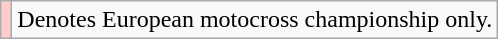<table class="wikitable" style="font-size:100%;">
<tr>
<th scope="row" style="background:#fcc;"></th>
<td>Denotes European motocross championship only.</td>
</tr>
</table>
